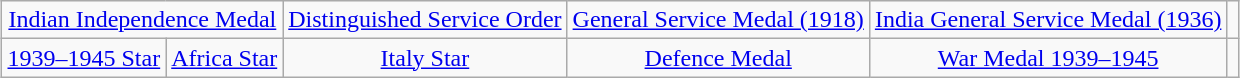<table class="wikitable" style="margin:1em auto; text-align:center;">
<tr>
<td colspan="2"><a href='#'>Indian Independence Medal</a></td>
<td><a href='#'>Distinguished Service Order</a></td>
<td><a href='#'>General Service Medal (1918)</a></td>
<td><a href='#'>India General Service Medal (1936)</a></td>
</tr>
<tr>
<td><a href='#'>1939–1945 Star</a></td>
<td><a href='#'>Africa Star</a></td>
<td><a href='#'>Italy Star</a></td>
<td><a href='#'>Defence Medal</a></td>
<td><a href='#'>War Medal 1939–1945</a></td>
<td></td>
</tr>
</table>
